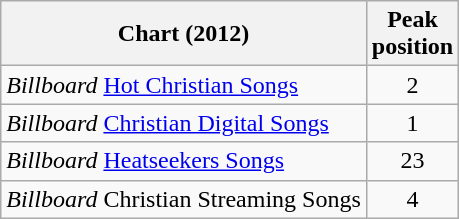<table class="wikitable">
<tr>
<th>Chart (2012)</th>
<th>Peak<br>position</th>
</tr>
<tr>
<td><em>Billboard</em> <a href='#'>Hot Christian Songs</a></td>
<td style="text-align:center;">2</td>
</tr>
<tr>
<td><em>Billboard</em> <a href='#'>Christian Digital Songs</a></td>
<td style="text-align:center;">1</td>
</tr>
<tr>
<td><em>Billboard</em> <a href='#'>Heatseekers Songs</a></td>
<td style="text-align:center;">23</td>
</tr>
<tr>
<td><em>Billboard</em> Christian Streaming Songs</td>
<td style="text-align:center;">4</td>
</tr>
</table>
